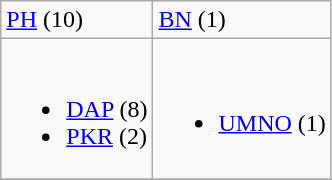<table class="wikitable">
<tr>
<td> <a href='#'>PH</a> (10)</td>
<td> <a href='#'>BN</a> (1)</td>
</tr>
<tr>
<td><br><ul><li> <a href='#'>DAP</a> (8)</li><li> <a href='#'>PKR</a> (2)</li></ul></td>
<td><br><ul><li> <a href='#'>UMNO</a> (1)</li></ul></td>
</tr>
<tr>
</tr>
</table>
